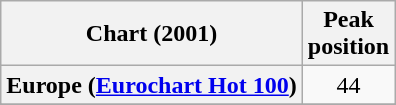<table class="wikitable sortable plainrowheaders" style="text-align:center">
<tr>
<th>Chart (2001)</th>
<th>Peak<br>position</th>
</tr>
<tr>
<th scope="row">Europe (<a href='#'>Eurochart Hot 100</a>)</th>
<td>44</td>
</tr>
<tr>
</tr>
<tr>
</tr>
<tr>
</tr>
<tr>
</tr>
<tr>
</tr>
<tr>
</tr>
</table>
